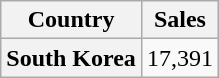<table class="wikitable plainrowheaders">
<tr>
<th scope="col">Country</th>
<th scope="col">Sales</th>
</tr>
<tr>
<th scope="row">South Korea</th>
<td align="center">17,391</td>
</tr>
</table>
